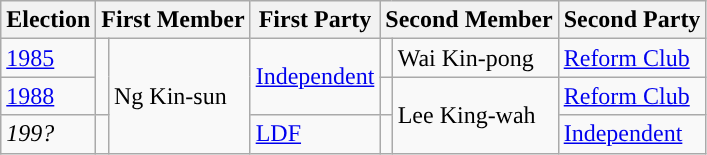<table class="wikitable">
<tr>
<th>Election</th>
<th colspan="2">First Member</th>
<th>First Party</th>
<th colspan="2">Second Member</th>
<th>Second Party</th>
</tr>
<tr>
<td><a href='#'>1985</a></td>
<td rowspan=2 style="background-color:"></td>
<td rowspan=3>Ng Kin-sun</td>
<td rowspan=2><a href='#'>Independent</a></td>
<td style="background-color:"></td>
<td>Wai Kin-pong</td>
<td><a href='#'>Reform Club</a></td>
</tr>
<tr>
<td><a href='#'>1988</a></td>
<td style="background-color:"></td>
<td rowspan=2>Lee King-wah</td>
<td><a href='#'>Reform Club</a></td>
</tr>
<tr>
<td><em>199?</em></td>
<td style="background-color:"></td>
<td><a href='#'>LDF</a></td>
<td style="background-color:"></td>
<td><a href='#'>Independent</a></td>
</tr>
</table>
